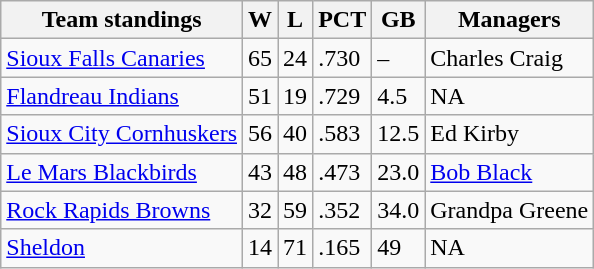<table class="wikitable">
<tr>
<th>Team standings</th>
<th>W</th>
<th>L</th>
<th>PCT</th>
<th>GB</th>
<th>Managers</th>
</tr>
<tr>
<td><a href='#'>Sioux Falls Canaries</a></td>
<td>65</td>
<td>24</td>
<td>.730</td>
<td>–</td>
<td>Charles Craig</td>
</tr>
<tr>
<td><a href='#'>Flandreau Indians</a></td>
<td>51</td>
<td>19</td>
<td>.729</td>
<td>4.5</td>
<td>NA</td>
</tr>
<tr>
<td><a href='#'>Sioux City Cornhuskers</a></td>
<td>56</td>
<td>40</td>
<td>.583</td>
<td>12.5</td>
<td>Ed Kirby</td>
</tr>
<tr>
<td><a href='#'>Le Mars Blackbirds</a></td>
<td>43</td>
<td>48</td>
<td>.473</td>
<td>23.0</td>
<td><a href='#'>Bob Black</a></td>
</tr>
<tr>
<td><a href='#'>Rock Rapids Browns</a></td>
<td>32</td>
<td>59</td>
<td>.352</td>
<td>34.0</td>
<td>Grandpa Greene</td>
</tr>
<tr>
<td><a href='#'>Sheldon</a></td>
<td>14</td>
<td>71</td>
<td>.165</td>
<td>49</td>
<td>NA</td>
</tr>
</table>
